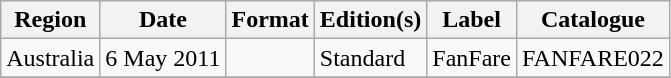<table class="wikitable plainrowheaders">
<tr>
<th scope="col">Region</th>
<th scope="col">Date</th>
<th scope="col">Format</th>
<th scope="col">Edition(s)</th>
<th scope="col">Label</th>
<th scope="col">Catalogue</th>
</tr>
<tr>
<td>Australia</td>
<td>6 May 2011</td>
<td></td>
<td>Standard</td>
<td>FanFare</td>
<td>FANFARE022</td>
</tr>
<tr>
</tr>
</table>
